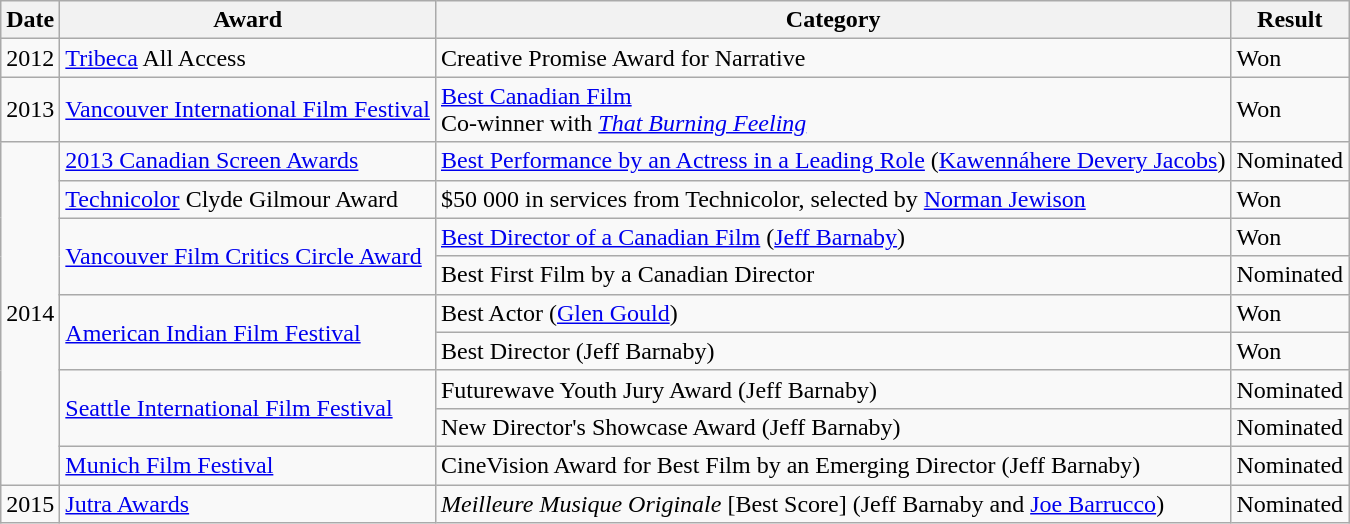<table class="wikitable">
<tr>
<th>Date</th>
<th>Award</th>
<th>Category</th>
<th>Result</th>
</tr>
<tr>
<td>2012</td>
<td><a href='#'>Tribeca</a> All Access</td>
<td>Creative Promise Award for Narrative</td>
<td>Won</td>
</tr>
<tr>
<td>2013</td>
<td><a href='#'>Vancouver International Film Festival</a></td>
<td><a href='#'>Best Canadian Film</a><br>Co-winner with <em><a href='#'>That Burning Feeling</a></em></td>
<td>Won</td>
</tr>
<tr>
<td rowspan="9">2014</td>
<td><a href='#'>2013 Canadian Screen Awards</a></td>
<td><a href='#'>Best Performance by an Actress in a Leading Role</a> (<a href='#'>Kawennáhere Devery Jacobs</a>)</td>
<td>Nominated</td>
</tr>
<tr>
<td><a href='#'>Technicolor</a> Clyde Gilmour Award</td>
<td>$50 000 in services from Technicolor, selected by <a href='#'>Norman Jewison</a></td>
<td>Won</td>
</tr>
<tr>
<td rowspan="2"><a href='#'>Vancouver Film Critics Circle Award</a></td>
<td><a href='#'>Best Director of a Canadian Film</a> (<a href='#'>Jeff Barnaby</a>)</td>
<td>Won</td>
</tr>
<tr>
<td>Best First Film by a Canadian Director</td>
<td>Nominated</td>
</tr>
<tr>
<td rowspan="2"><a href='#'>American Indian Film Festival</a></td>
<td>Best Actor (<a href='#'>Glen Gould</a>)</td>
<td>Won</td>
</tr>
<tr>
<td>Best Director (Jeff Barnaby)</td>
<td>Won</td>
</tr>
<tr>
<td rowspan="2"><a href='#'>Seattle International Film Festival</a></td>
<td>Futurewave Youth Jury Award (Jeff Barnaby)</td>
<td>Nominated</td>
</tr>
<tr>
<td>New Director's Showcase Award (Jeff Barnaby)</td>
<td>Nominated</td>
</tr>
<tr>
<td><a href='#'>Munich Film Festival</a></td>
<td>CineVision Award for Best Film by an Emerging Director (Jeff Barnaby)</td>
<td>Nominated</td>
</tr>
<tr>
<td>2015</td>
<td><a href='#'>Jutra Awards</a></td>
<td><em>Meilleure Musique Originale</em> [Best Score] (Jeff Barnaby and <a href='#'>Joe Barrucco</a>)</td>
<td>Nominated</td>
</tr>
</table>
